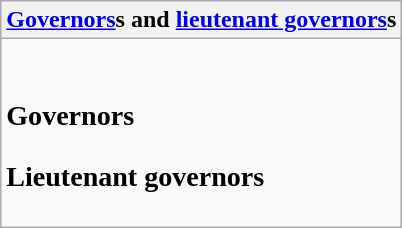<table class="wikitable collapsible collapsed">
<tr>
<th><a href='#'>Governors</a>s and <a href='#'>lieutenant governors</a>s</th>
</tr>
<tr>
<td><br><h3>Governors</h3><h3>Lieutenant governors</h3></td>
</tr>
</table>
